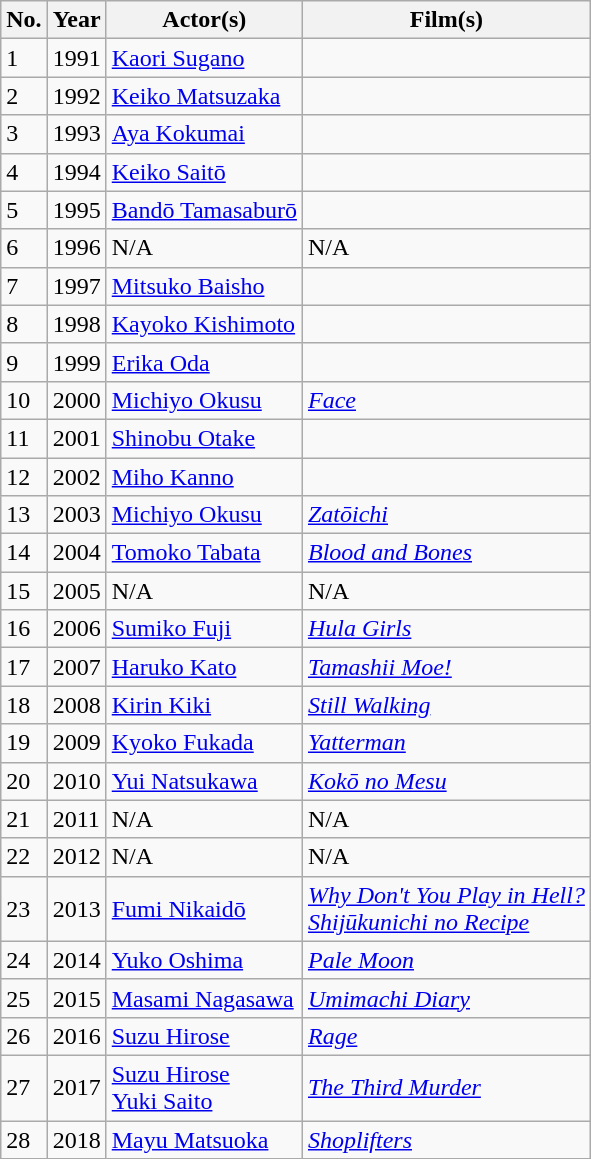<table class="wikitable">
<tr>
<th>No.</th>
<th>Year</th>
<th>Actor(s)</th>
<th>Film(s)</th>
</tr>
<tr>
<td>1</td>
<td>1991</td>
<td><a href='#'>Kaori Sugano</a></td>
<td></td>
</tr>
<tr>
<td>2</td>
<td>1992</td>
<td><a href='#'>Keiko Matsuzaka</a></td>
<td></td>
</tr>
<tr>
<td>3</td>
<td>1993</td>
<td><a href='#'>Aya Kokumai</a></td>
<td></td>
</tr>
<tr>
<td>4</td>
<td>1994</td>
<td><a href='#'>Keiko Saitō</a></td>
<td></td>
</tr>
<tr>
<td>5</td>
<td>1995</td>
<td><a href='#'>Bandō Tamasaburō</a></td>
<td></td>
</tr>
<tr>
<td>6</td>
<td>1996</td>
<td>N/A</td>
<td>N/A</td>
</tr>
<tr>
<td>7</td>
<td>1997</td>
<td><a href='#'>Mitsuko Baisho</a></td>
<td></td>
</tr>
<tr>
<td>8</td>
<td>1998</td>
<td><a href='#'>Kayoko Kishimoto</a></td>
<td></td>
</tr>
<tr>
<td>9</td>
<td>1999</td>
<td><a href='#'>Erika Oda</a></td>
<td></td>
</tr>
<tr>
<td>10</td>
<td>2000</td>
<td><a href='#'>Michiyo Okusu</a></td>
<td><em><a href='#'>Face</a></em></td>
</tr>
<tr>
<td>11</td>
<td>2001</td>
<td><a href='#'>Shinobu Otake</a></td>
<td></td>
</tr>
<tr>
<td>12</td>
<td>2002</td>
<td><a href='#'>Miho Kanno</a></td>
<td></td>
</tr>
<tr>
<td>13</td>
<td>2003</td>
<td><a href='#'>Michiyo Okusu</a></td>
<td><em><a href='#'>Zatōichi</a></em></td>
</tr>
<tr>
<td>14</td>
<td>2004</td>
<td><a href='#'>Tomoko Tabata</a></td>
<td><em><a href='#'>Blood and Bones</a></em></td>
</tr>
<tr>
<td>15</td>
<td>2005</td>
<td>N/A</td>
<td>N/A</td>
</tr>
<tr>
<td>16</td>
<td>2006</td>
<td><a href='#'>Sumiko Fuji</a></td>
<td><em><a href='#'>Hula Girls</a></em></td>
</tr>
<tr>
<td>17</td>
<td>2007</td>
<td><a href='#'>Haruko Kato</a></td>
<td><em><a href='#'>Tamashii Moe!</a></em></td>
</tr>
<tr>
<td>18</td>
<td>2008</td>
<td><a href='#'>Kirin Kiki</a></td>
<td><em><a href='#'>Still Walking</a></em></td>
</tr>
<tr>
<td>19</td>
<td>2009</td>
<td><a href='#'>Kyoko Fukada</a></td>
<td><em><a href='#'>Yatterman</a></em></td>
</tr>
<tr>
<td>20</td>
<td>2010</td>
<td><a href='#'>Yui Natsukawa</a></td>
<td><em><a href='#'>Kokō no Mesu</a></em></td>
</tr>
<tr>
<td>21</td>
<td>2011</td>
<td>N/A</td>
<td>N/A</td>
</tr>
<tr>
<td>22</td>
<td>2012</td>
<td>N/A</td>
<td>N/A</td>
</tr>
<tr>
<td>23</td>
<td>2013</td>
<td><a href='#'>Fumi Nikaidō</a></td>
<td><em><a href='#'>Why Don't You Play in Hell?</a></em><br><em><a href='#'>Shijūkunichi no Recipe</a></em></td>
</tr>
<tr>
<td>24</td>
<td>2014</td>
<td><a href='#'>Yuko Oshima</a></td>
<td><em><a href='#'>Pale Moon</a></em></td>
</tr>
<tr>
<td>25</td>
<td>2015</td>
<td><a href='#'>Masami Nagasawa</a></td>
<td><em><a href='#'>Umimachi Diary</a></em></td>
</tr>
<tr>
<td>26</td>
<td>2016</td>
<td><a href='#'>Suzu Hirose</a></td>
<td><em><a href='#'>Rage</a></em></td>
</tr>
<tr>
<td>27</td>
<td>2017</td>
<td><a href='#'>Suzu Hirose</a><br><a href='#'>Yuki Saito</a></td>
<td><em><a href='#'>The Third Murder</a></em></td>
</tr>
<tr>
<td>28</td>
<td>2018</td>
<td><a href='#'>Mayu Matsuoka</a></td>
<td><em><a href='#'>Shoplifters</a></em></td>
</tr>
<tr>
</tr>
</table>
